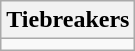<table class="wikitable collapsible collapsed">
<tr>
<th>Tiebreakers</th>
</tr>
<tr>
<td></td>
</tr>
</table>
